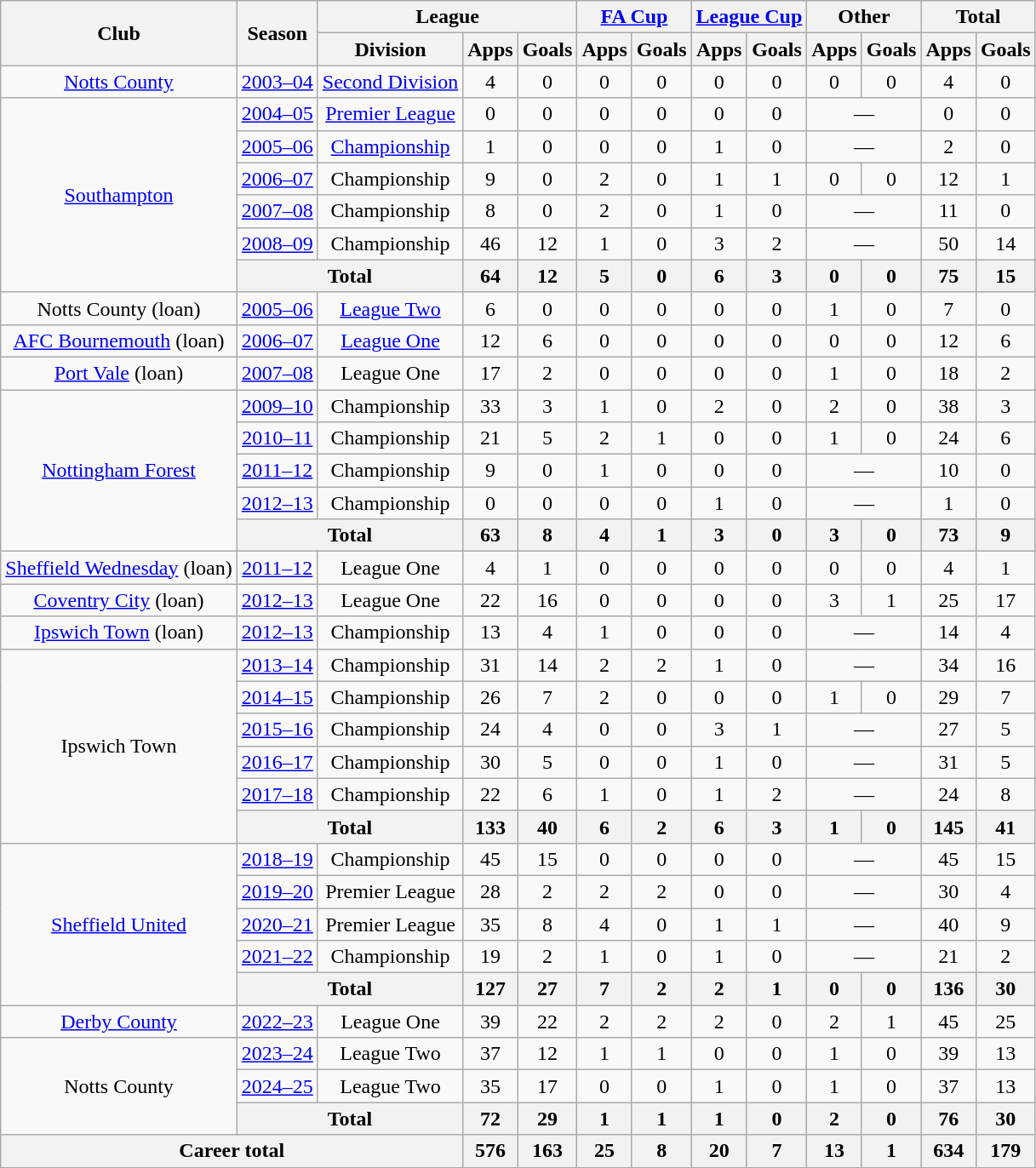<table class="wikitable" style="text-align:center">
<tr>
<th rowspan="2">Club</th>
<th rowspan="2">Season</th>
<th colspan="3">League</th>
<th colspan="2"><a href='#'>FA Cup</a></th>
<th colspan="2"><a href='#'>League Cup</a></th>
<th colspan="2">Other</th>
<th colspan="2">Total</th>
</tr>
<tr>
<th>Division</th>
<th>Apps</th>
<th>Goals</th>
<th>Apps</th>
<th>Goals</th>
<th>Apps</th>
<th>Goals</th>
<th>Apps</th>
<th>Goals</th>
<th>Apps</th>
<th>Goals</th>
</tr>
<tr>
<td><a href='#'>Notts County</a></td>
<td><a href='#'>2003–04</a></td>
<td><a href='#'>Second Division</a></td>
<td>4</td>
<td>0</td>
<td>0</td>
<td>0</td>
<td>0</td>
<td>0</td>
<td>0</td>
<td>0</td>
<td>4</td>
<td>0</td>
</tr>
<tr>
<td rowspan="6"><a href='#'>Southampton</a></td>
<td><a href='#'>2004–05</a></td>
<td><a href='#'>Premier League</a></td>
<td>0</td>
<td>0</td>
<td>0</td>
<td>0</td>
<td>0</td>
<td>0</td>
<td colspan="2">—</td>
<td>0</td>
<td>0</td>
</tr>
<tr>
<td><a href='#'>2005–06</a></td>
<td><a href='#'>Championship</a></td>
<td>1</td>
<td>0</td>
<td>0</td>
<td>0</td>
<td>1</td>
<td>0</td>
<td colspan="2">—</td>
<td>2</td>
<td>0</td>
</tr>
<tr>
<td><a href='#'>2006–07</a></td>
<td>Championship</td>
<td>9</td>
<td>0</td>
<td>2</td>
<td>0</td>
<td>1</td>
<td>1</td>
<td>0</td>
<td>0</td>
<td>12</td>
<td>1</td>
</tr>
<tr>
<td><a href='#'>2007–08</a></td>
<td>Championship</td>
<td>8</td>
<td>0</td>
<td>2</td>
<td>0</td>
<td>1</td>
<td>0</td>
<td colspan="2">—</td>
<td>11</td>
<td>0</td>
</tr>
<tr>
<td><a href='#'>2008–09</a></td>
<td>Championship</td>
<td>46</td>
<td>12</td>
<td>1</td>
<td>0</td>
<td>3</td>
<td>2</td>
<td colspan="2">—</td>
<td>50</td>
<td>14</td>
</tr>
<tr>
<th colspan="2">Total</th>
<th>64</th>
<th>12</th>
<th>5</th>
<th>0</th>
<th>6</th>
<th>3</th>
<th>0</th>
<th>0</th>
<th>75</th>
<th>15</th>
</tr>
<tr>
<td>Notts County (loan)</td>
<td><a href='#'>2005–06</a></td>
<td><a href='#'>League Two</a></td>
<td>6</td>
<td>0</td>
<td>0</td>
<td>0</td>
<td>0</td>
<td>0</td>
<td>1</td>
<td>0</td>
<td>7</td>
<td>0</td>
</tr>
<tr>
<td><a href='#'>AFC Bournemouth</a> (loan)</td>
<td><a href='#'>2006–07</a></td>
<td><a href='#'>League One</a></td>
<td>12</td>
<td>6</td>
<td>0</td>
<td>0</td>
<td>0</td>
<td>0</td>
<td>0</td>
<td>0</td>
<td>12</td>
<td>6</td>
</tr>
<tr>
<td><a href='#'>Port Vale</a> (loan)</td>
<td><a href='#'>2007–08</a></td>
<td>League One</td>
<td>17</td>
<td>2</td>
<td>0</td>
<td>0</td>
<td>0</td>
<td>0</td>
<td>1</td>
<td>0</td>
<td>18</td>
<td>2</td>
</tr>
<tr>
<td rowspan="5"><a href='#'>Nottingham Forest</a></td>
<td><a href='#'>2009–10</a></td>
<td>Championship</td>
<td>33</td>
<td>3</td>
<td>1</td>
<td>0</td>
<td>2</td>
<td>0</td>
<td>2</td>
<td>0</td>
<td>38</td>
<td>3</td>
</tr>
<tr>
<td><a href='#'>2010–11</a></td>
<td>Championship</td>
<td>21</td>
<td>5</td>
<td>2</td>
<td>1</td>
<td>0</td>
<td>0</td>
<td>1</td>
<td>0</td>
<td>24</td>
<td>6</td>
</tr>
<tr>
<td><a href='#'>2011–12</a></td>
<td>Championship</td>
<td>9</td>
<td>0</td>
<td>1</td>
<td>0</td>
<td>0</td>
<td>0</td>
<td colspan="2">—</td>
<td>10</td>
<td>0</td>
</tr>
<tr>
<td><a href='#'>2012–13</a></td>
<td>Championship</td>
<td>0</td>
<td>0</td>
<td>0</td>
<td>0</td>
<td>1</td>
<td>0</td>
<td colspan="2">—</td>
<td>1</td>
<td>0</td>
</tr>
<tr>
<th colspan="2">Total</th>
<th>63</th>
<th>8</th>
<th>4</th>
<th>1</th>
<th>3</th>
<th>0</th>
<th>3</th>
<th>0</th>
<th>73</th>
<th>9</th>
</tr>
<tr>
<td><a href='#'>Sheffield Wednesday</a> (loan)</td>
<td><a href='#'>2011–12</a></td>
<td>League One</td>
<td>4</td>
<td>1</td>
<td>0</td>
<td>0</td>
<td>0</td>
<td>0</td>
<td>0</td>
<td>0</td>
<td>4</td>
<td>1</td>
</tr>
<tr>
<td><a href='#'>Coventry City</a> (loan)</td>
<td><a href='#'>2012–13</a></td>
<td>League One</td>
<td>22</td>
<td>16</td>
<td>0</td>
<td>0</td>
<td>0</td>
<td>0</td>
<td>3</td>
<td>1</td>
<td>25</td>
<td>17</td>
</tr>
<tr>
<td><a href='#'>Ipswich Town</a> (loan)</td>
<td><a href='#'>2012–13</a></td>
<td>Championship</td>
<td>13</td>
<td>4</td>
<td>1</td>
<td>0</td>
<td>0</td>
<td>0</td>
<td colspan="2">—</td>
<td>14</td>
<td>4</td>
</tr>
<tr>
<td rowspan="6">Ipswich Town</td>
<td><a href='#'>2013–14</a></td>
<td>Championship</td>
<td>31</td>
<td>14</td>
<td>2</td>
<td>2</td>
<td>1</td>
<td>0</td>
<td colspan="2">—</td>
<td>34</td>
<td>16</td>
</tr>
<tr>
<td><a href='#'>2014–15</a></td>
<td>Championship</td>
<td>26</td>
<td>7</td>
<td>2</td>
<td>0</td>
<td>0</td>
<td>0</td>
<td>1</td>
<td>0</td>
<td>29</td>
<td>7</td>
</tr>
<tr>
<td><a href='#'>2015–16</a></td>
<td>Championship</td>
<td>24</td>
<td>4</td>
<td>0</td>
<td>0</td>
<td>3</td>
<td>1</td>
<td colspan="2">—</td>
<td>27</td>
<td>5</td>
</tr>
<tr>
<td><a href='#'>2016–17</a></td>
<td>Championship</td>
<td>30</td>
<td>5</td>
<td>0</td>
<td>0</td>
<td>1</td>
<td>0</td>
<td colspan="2">—</td>
<td>31</td>
<td>5</td>
</tr>
<tr>
<td><a href='#'>2017–18</a></td>
<td>Championship</td>
<td>22</td>
<td>6</td>
<td>1</td>
<td>0</td>
<td>1</td>
<td>2</td>
<td colspan="2">—</td>
<td>24</td>
<td>8</td>
</tr>
<tr>
<th colspan="2">Total</th>
<th>133</th>
<th>40</th>
<th>6</th>
<th>2</th>
<th>6</th>
<th>3</th>
<th>1</th>
<th>0</th>
<th>145</th>
<th>41</th>
</tr>
<tr>
<td rowspan="5"><a href='#'>Sheffield United</a></td>
<td><a href='#'>2018–19</a></td>
<td>Championship</td>
<td>45</td>
<td>15</td>
<td>0</td>
<td>0</td>
<td>0</td>
<td>0</td>
<td colspan="2">—</td>
<td>45</td>
<td>15</td>
</tr>
<tr>
<td><a href='#'>2019–20</a></td>
<td>Premier League</td>
<td>28</td>
<td>2</td>
<td>2</td>
<td>2</td>
<td>0</td>
<td>0</td>
<td colspan="2">—</td>
<td>30</td>
<td>4</td>
</tr>
<tr>
<td><a href='#'>2020–21</a></td>
<td>Premier League</td>
<td>35</td>
<td>8</td>
<td>4</td>
<td>0</td>
<td>1</td>
<td>1</td>
<td colspan="2">—</td>
<td>40</td>
<td>9</td>
</tr>
<tr>
<td><a href='#'>2021–22</a></td>
<td>Championship</td>
<td>19</td>
<td>2</td>
<td>1</td>
<td>0</td>
<td>1</td>
<td>0</td>
<td colspan=2>—</td>
<td>21</td>
<td>2</td>
</tr>
<tr>
<th colspan="2">Total</th>
<th>127</th>
<th>27</th>
<th>7</th>
<th>2</th>
<th>2</th>
<th>1</th>
<th>0</th>
<th>0</th>
<th>136</th>
<th>30</th>
</tr>
<tr>
<td><a href='#'>Derby County</a></td>
<td><a href='#'>2022–23</a></td>
<td>League One</td>
<td>39</td>
<td>22</td>
<td>2</td>
<td>2</td>
<td>2</td>
<td>0</td>
<td>2</td>
<td>1</td>
<td>45</td>
<td>25</td>
</tr>
<tr>
<td rowspan=3>Notts County</td>
<td><a href='#'>2023–24</a></td>
<td>League Two</td>
<td>37</td>
<td>12</td>
<td>1</td>
<td>1</td>
<td>0</td>
<td>0</td>
<td>1</td>
<td>0</td>
<td>39</td>
<td>13</td>
</tr>
<tr>
<td><a href='#'>2024–25</a></td>
<td>League Two</td>
<td>35</td>
<td>17</td>
<td>0</td>
<td>0</td>
<td>1</td>
<td>0</td>
<td>1</td>
<td>0</td>
<td>37</td>
<td>13</td>
</tr>
<tr>
<th colspan="2">Total</th>
<th>72</th>
<th>29</th>
<th>1</th>
<th>1</th>
<th>1</th>
<th>0</th>
<th>2</th>
<th>0</th>
<th>76</th>
<th>30</th>
</tr>
<tr>
<th colspan="3">Career total</th>
<th>576</th>
<th>163</th>
<th>25</th>
<th>8</th>
<th>20</th>
<th>7</th>
<th>13</th>
<th>1</th>
<th>634</th>
<th>179</th>
</tr>
</table>
